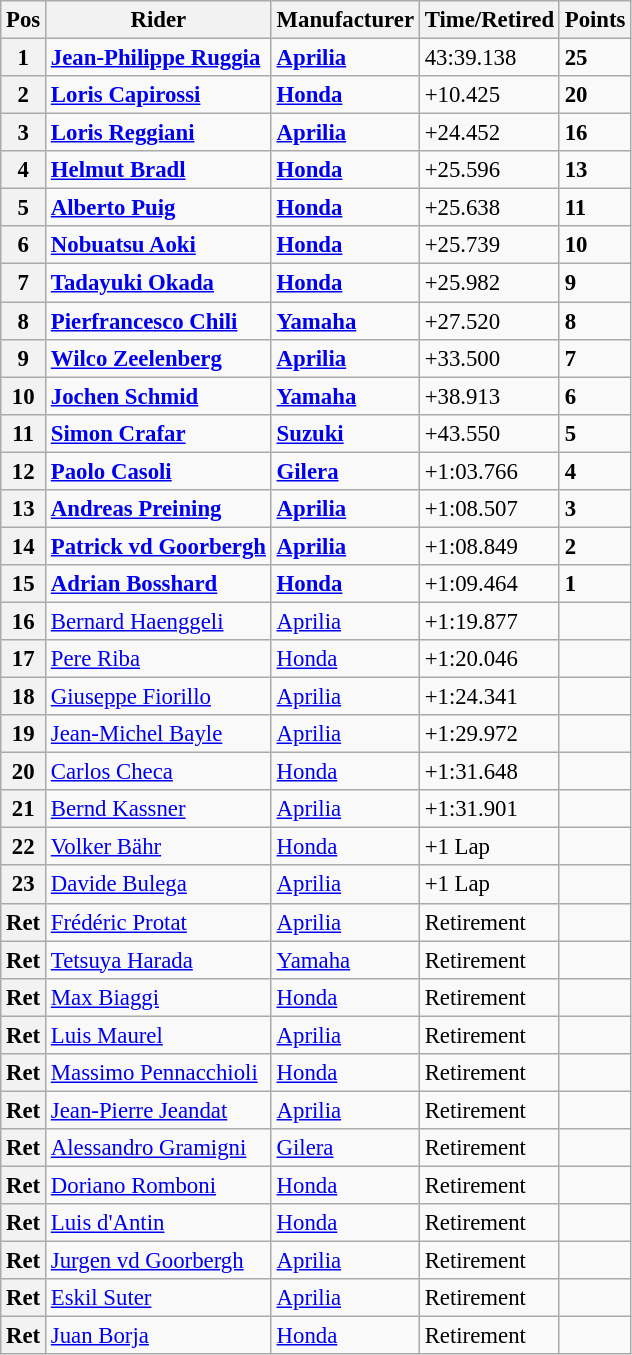<table class="wikitable" style="font-size: 95%;">
<tr>
<th>Pos</th>
<th>Rider</th>
<th>Manufacturer</th>
<th>Time/Retired</th>
<th>Points</th>
</tr>
<tr>
<th>1</th>
<td> <strong><a href='#'>Jean-Philippe Ruggia</a></strong></td>
<td><strong><a href='#'>Aprilia</a></strong></td>
<td>43:39.138</td>
<td><strong>25</strong></td>
</tr>
<tr>
<th>2</th>
<td> <strong><a href='#'>Loris Capirossi</a></strong></td>
<td><strong><a href='#'>Honda</a></strong></td>
<td>+10.425</td>
<td><strong>20</strong></td>
</tr>
<tr>
<th>3</th>
<td> <strong><a href='#'>Loris Reggiani</a></strong></td>
<td><strong><a href='#'>Aprilia</a></strong></td>
<td>+24.452</td>
<td><strong>16</strong></td>
</tr>
<tr>
<th>4</th>
<td> <strong><a href='#'>Helmut Bradl</a></strong></td>
<td><strong><a href='#'>Honda</a></strong></td>
<td>+25.596</td>
<td><strong>13</strong></td>
</tr>
<tr>
<th>5</th>
<td> <strong><a href='#'>Alberto Puig</a></strong></td>
<td><strong><a href='#'>Honda</a></strong></td>
<td>+25.638</td>
<td><strong>11</strong></td>
</tr>
<tr>
<th>6</th>
<td> <strong><a href='#'>Nobuatsu Aoki</a></strong></td>
<td><strong><a href='#'>Honda</a></strong></td>
<td>+25.739</td>
<td><strong>10</strong></td>
</tr>
<tr>
<th>7</th>
<td> <strong><a href='#'>Tadayuki Okada</a></strong></td>
<td><strong><a href='#'>Honda</a></strong></td>
<td>+25.982</td>
<td><strong>9</strong></td>
</tr>
<tr>
<th>8</th>
<td> <strong><a href='#'>Pierfrancesco Chili</a></strong></td>
<td><strong><a href='#'>Yamaha</a></strong></td>
<td>+27.520</td>
<td><strong>8</strong></td>
</tr>
<tr>
<th>9</th>
<td> <strong><a href='#'>Wilco Zeelenberg</a></strong></td>
<td><strong><a href='#'>Aprilia</a></strong></td>
<td>+33.500</td>
<td><strong>7</strong></td>
</tr>
<tr>
<th>10</th>
<td> <strong><a href='#'>Jochen Schmid</a></strong></td>
<td><strong><a href='#'>Yamaha</a></strong></td>
<td>+38.913</td>
<td><strong>6</strong></td>
</tr>
<tr>
<th>11</th>
<td> <strong><a href='#'>Simon Crafar</a></strong></td>
<td><strong><a href='#'>Suzuki</a></strong></td>
<td>+43.550</td>
<td><strong>5</strong></td>
</tr>
<tr>
<th>12</th>
<td> <strong><a href='#'>Paolo Casoli</a></strong></td>
<td><strong><a href='#'>Gilera</a></strong></td>
<td>+1:03.766</td>
<td><strong>4</strong></td>
</tr>
<tr>
<th>13</th>
<td> <strong><a href='#'>Andreas Preining</a></strong></td>
<td><strong><a href='#'>Aprilia</a></strong></td>
<td>+1:08.507</td>
<td><strong>3</strong></td>
</tr>
<tr>
<th>14</th>
<td> <strong><a href='#'>Patrick vd Goorbergh</a></strong></td>
<td><strong><a href='#'>Aprilia</a></strong></td>
<td>+1:08.849</td>
<td><strong>2</strong></td>
</tr>
<tr>
<th>15</th>
<td> <strong><a href='#'>Adrian Bosshard</a></strong></td>
<td><strong><a href='#'>Honda</a></strong></td>
<td>+1:09.464</td>
<td><strong>1</strong></td>
</tr>
<tr>
<th>16</th>
<td> <a href='#'>Bernard Haenggeli</a></td>
<td><a href='#'>Aprilia</a></td>
<td>+1:19.877</td>
<td></td>
</tr>
<tr>
<th>17</th>
<td> <a href='#'>Pere Riba</a></td>
<td><a href='#'>Honda</a></td>
<td>+1:20.046</td>
<td></td>
</tr>
<tr>
<th>18</th>
<td> <a href='#'>Giuseppe Fiorillo</a></td>
<td><a href='#'>Aprilia</a></td>
<td>+1:24.341</td>
<td></td>
</tr>
<tr>
<th>19</th>
<td> <a href='#'>Jean-Michel Bayle</a></td>
<td><a href='#'>Aprilia</a></td>
<td>+1:29.972</td>
<td></td>
</tr>
<tr>
<th>20</th>
<td> <a href='#'>Carlos Checa</a></td>
<td><a href='#'>Honda</a></td>
<td>+1:31.648</td>
<td></td>
</tr>
<tr>
<th>21</th>
<td> <a href='#'>Bernd Kassner</a></td>
<td><a href='#'>Aprilia</a></td>
<td>+1:31.901</td>
<td></td>
</tr>
<tr>
<th>22</th>
<td> <a href='#'>Volker Bähr</a></td>
<td><a href='#'>Honda</a></td>
<td>+1 Lap</td>
<td></td>
</tr>
<tr>
<th>23</th>
<td> <a href='#'>Davide Bulega</a></td>
<td><a href='#'>Aprilia</a></td>
<td>+1 Lap</td>
<td></td>
</tr>
<tr>
<th>Ret</th>
<td> <a href='#'>Frédéric Protat</a></td>
<td><a href='#'>Aprilia</a></td>
<td>Retirement</td>
<td></td>
</tr>
<tr>
<th>Ret</th>
<td> <a href='#'>Tetsuya Harada</a></td>
<td><a href='#'>Yamaha</a></td>
<td>Retirement</td>
<td></td>
</tr>
<tr>
<th>Ret</th>
<td> <a href='#'>Max Biaggi</a></td>
<td><a href='#'>Honda</a></td>
<td>Retirement</td>
<td></td>
</tr>
<tr>
<th>Ret</th>
<td> <a href='#'>Luis Maurel</a></td>
<td><a href='#'>Aprilia</a></td>
<td>Retirement</td>
<td></td>
</tr>
<tr>
<th>Ret</th>
<td> <a href='#'>Massimo Pennacchioli</a></td>
<td><a href='#'>Honda</a></td>
<td>Retirement</td>
<td></td>
</tr>
<tr>
<th>Ret</th>
<td> <a href='#'>Jean-Pierre Jeandat</a></td>
<td><a href='#'>Aprilia</a></td>
<td>Retirement</td>
<td></td>
</tr>
<tr>
<th>Ret</th>
<td> <a href='#'>Alessandro Gramigni</a></td>
<td><a href='#'>Gilera</a></td>
<td>Retirement</td>
<td></td>
</tr>
<tr>
<th>Ret</th>
<td> <a href='#'>Doriano Romboni</a></td>
<td><a href='#'>Honda</a></td>
<td>Retirement</td>
<td></td>
</tr>
<tr>
<th>Ret</th>
<td> <a href='#'>Luis d'Antin</a></td>
<td><a href='#'>Honda</a></td>
<td>Retirement</td>
<td></td>
</tr>
<tr>
<th>Ret</th>
<td> <a href='#'>Jurgen vd Goorbergh</a></td>
<td><a href='#'>Aprilia</a></td>
<td>Retirement</td>
<td></td>
</tr>
<tr>
<th>Ret</th>
<td> <a href='#'>Eskil Suter</a></td>
<td><a href='#'>Aprilia</a></td>
<td>Retirement</td>
<td></td>
</tr>
<tr>
<th>Ret</th>
<td> <a href='#'>Juan Borja</a></td>
<td><a href='#'>Honda</a></td>
<td>Retirement</td>
<td></td>
</tr>
</table>
